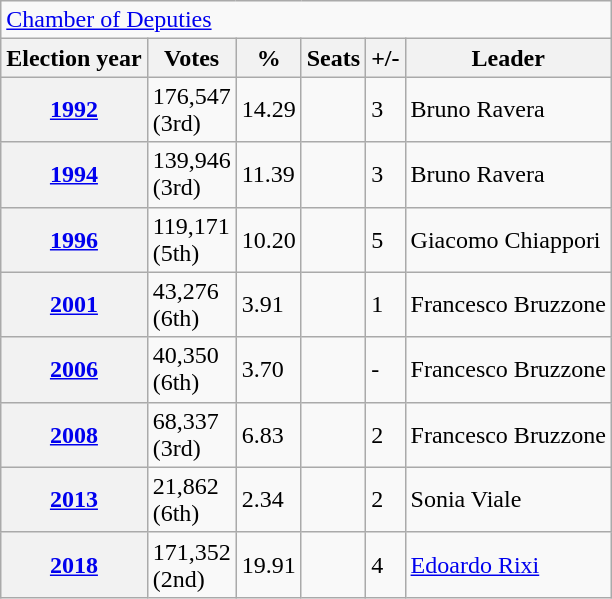<table class="wikitable">
<tr>
<td colspan="6"><a href='#'>Chamber of Deputies</a></td>
</tr>
<tr>
<th>Election year</th>
<th>Votes</th>
<th>%</th>
<th>Seats</th>
<th>+/-</th>
<th>Leader</th>
</tr>
<tr>
<th><a href='#'>1992</a></th>
<td>176,547<br>(3rd)</td>
<td>14.29</td>
<td></td>
<td> 3</td>
<td>Bruno Ravera</td>
</tr>
<tr>
<th><a href='#'>1994</a></th>
<td>139,946<br>(3rd)</td>
<td>11.39</td>
<td></td>
<td> 3</td>
<td>Bruno Ravera</td>
</tr>
<tr>
<th><a href='#'>1996</a></th>
<td>119,171<br>(5th)</td>
<td>10.20</td>
<td></td>
<td> 5</td>
<td>Giacomo Chiappori</td>
</tr>
<tr>
<th><a href='#'>2001</a></th>
<td>43,276<br>(6th)</td>
<td>3.91</td>
<td></td>
<td> 1</td>
<td>Francesco Bruzzone</td>
</tr>
<tr>
<th><a href='#'>2006</a></th>
<td>40,350<br>(6th)</td>
<td>3.70</td>
<td></td>
<td>-</td>
<td>Francesco Bruzzone</td>
</tr>
<tr>
<th><a href='#'>2008</a></th>
<td>68,337<br>(3rd)</td>
<td>6.83</td>
<td></td>
<td> 2</td>
<td>Francesco Bruzzone</td>
</tr>
<tr>
<th><a href='#'>2013</a></th>
<td>21,862<br>(6th)</td>
<td>2.34</td>
<td></td>
<td> 2</td>
<td>Sonia Viale</td>
</tr>
<tr>
<th><a href='#'>2018</a></th>
<td>171,352<br>(2nd)</td>
<td>19.91</td>
<td></td>
<td> 4</td>
<td><a href='#'>Edoardo Rixi</a></td>
</tr>
</table>
